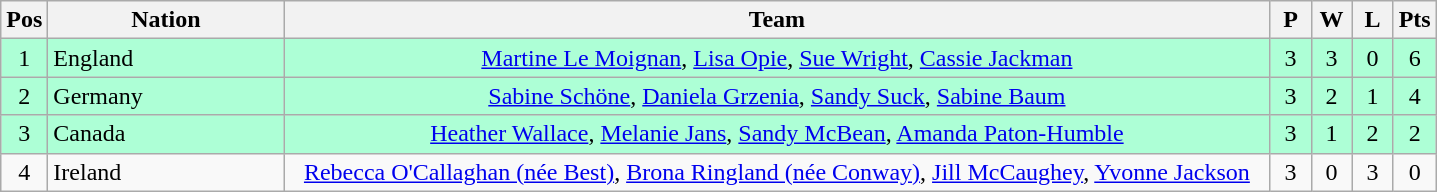<table class="wikitable" style="font-size: 100%">
<tr>
<th width=20>Pos</th>
<th width=150>Nation</th>
<th width=650>Team</th>
<th width=20>P</th>
<th width=20>W</th>
<th width=20>L</th>
<th width=20>Pts</th>
</tr>
<tr align=center style="background: #ADFFD6;">
<td>1</td>
<td align="left"> England</td>
<td><a href='#'>Martine Le Moignan</a>, <a href='#'>Lisa Opie</a>, <a href='#'>Sue Wright</a>, <a href='#'>Cassie Jackman</a></td>
<td>3</td>
<td>3</td>
<td>0</td>
<td>6</td>
</tr>
<tr align=center style="background: #ADFFD6;">
<td>2</td>
<td align="left"> Germany</td>
<td><a href='#'>Sabine Schöne</a>, <a href='#'>Daniela Grzenia</a>, <a href='#'>Sandy Suck</a>, <a href='#'>Sabine Baum</a></td>
<td>3</td>
<td>2</td>
<td>1</td>
<td>4</td>
</tr>
<tr align=center style="background: #ADFFD6;">
<td>3</td>
<td align="left"> Canada</td>
<td><a href='#'>Heather Wallace</a>, <a href='#'>Melanie Jans</a>, <a href='#'>Sandy McBean</a>, <a href='#'>Amanda Paton-Humble</a></td>
<td>3</td>
<td>1</td>
<td>2</td>
<td>2</td>
</tr>
<tr align=center>
<td>4</td>
<td align="left"> Ireland</td>
<td><a href='#'>Rebecca O'Callaghan (née Best)</a>, <a href='#'>Brona Ringland (née Conway)</a>, <a href='#'>Jill McCaughey</a>, <a href='#'>Yvonne Jackson</a></td>
<td>3</td>
<td>0</td>
<td>3</td>
<td>0</td>
</tr>
</table>
